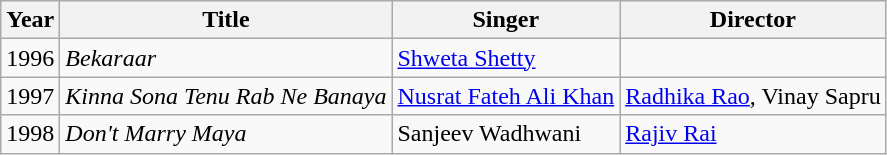<table class="wikitable plainrowheaders sortable">
<tr>
<th scope="col">Year</th>
<th scope="col">Title</th>
<th scope="col" class="unsortable">Singer</th>
<th scope="col" class="unsortable">Director</th>
</tr>
<tr>
<td>1996</td>
<td><em>Bekaraar</em></td>
<td><a href='#'>Shweta Shetty</a></td>
<td></td>
</tr>
<tr>
<td>1997</td>
<td><em>Kinna Sona Tenu Rab Ne Banaya</em></td>
<td><a href='#'>Nusrat Fateh Ali Khan</a></td>
<td><a href='#'>Radhika Rao</a>, Vinay Sapru</td>
</tr>
<tr>
<td>1998</td>
<td><em>Don't Marry Maya</em></td>
<td>Sanjeev Wadhwani</td>
<td><a href='#'>Rajiv Rai</a></td>
</tr>
</table>
